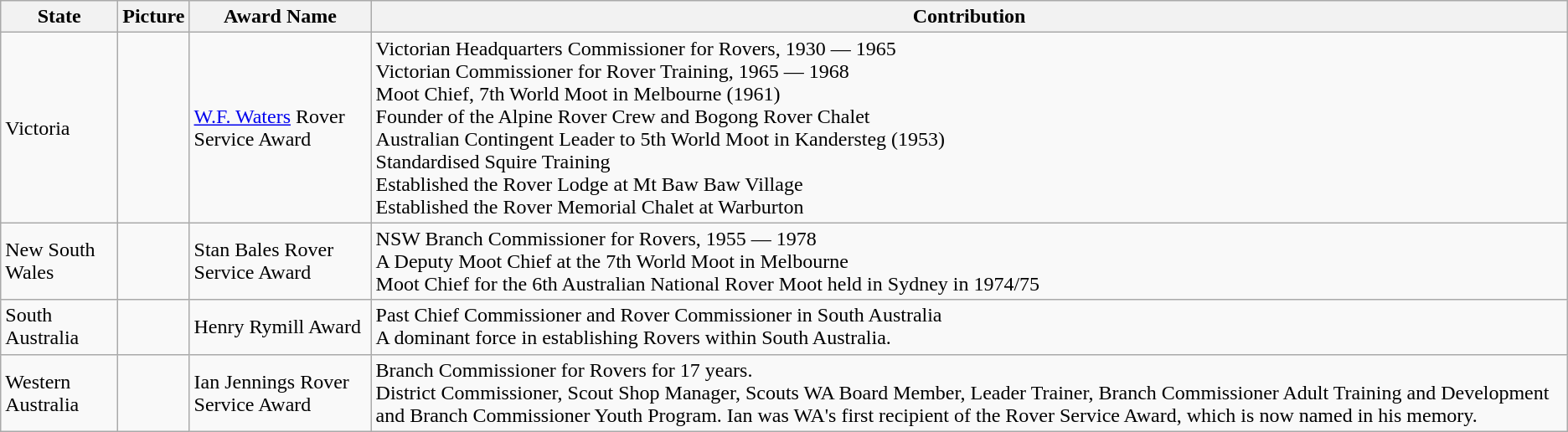<table class="wikitable">
<tr>
<th>State</th>
<th>Picture</th>
<th>Award Name</th>
<th>Contribution</th>
</tr>
<tr>
<td>Victoria</td>
<td></td>
<td><a href='#'>W.F. Waters</a> Rover Service Award</td>
<td>Victorian Headquarters Commissioner for Rovers, 1930 — 1965 <br>Victorian Commissioner for Rover Training, 1965 — 1968<br>Moot Chief, 7th World Moot in Melbourne (1961)<br>Founder of the Alpine Rover Crew and Bogong Rover Chalet<br>Australian Contingent Leader to 5th World Moot in Kandersteg (1953)<br>Standardised Squire Training<br>Established the Rover Lodge at Mt Baw Baw Village <br>Established the Rover Memorial Chalet at Warburton</td>
</tr>
<tr>
<td>New South Wales</td>
<td></td>
<td>Stan Bales Rover Service Award</td>
<td>NSW Branch Commissioner for Rovers, 1955 — 1978<br>A Deputy Moot Chief at the 7th World Moot in Melbourne<br>Moot Chief for the 6th Australian National Rover Moot held in Sydney in 1974/75</td>
</tr>
<tr>
<td>South Australia</td>
<td></td>
<td>Henry Rymill Award</td>
<td>Past Chief Commissioner and Rover Commissioner in South Australia<br>A dominant force in establishing Rovers within South Australia.</td>
</tr>
<tr>
<td>Western Australia</td>
<td></td>
<td>Ian Jennings Rover Service Award</td>
<td>Branch Commissioner for Rovers for 17 years.<br>District Commissioner, Scout Shop Manager, Scouts WA Board Member, Leader Trainer, Branch Commissioner Adult Training and Development and Branch Commissioner Youth Program. 
Ian was WA's first recipient of the Rover Service Award, which is now named in his memory.</td>
</tr>
</table>
